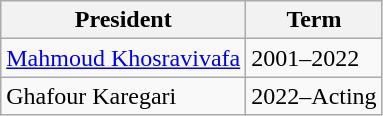<table class="wikitable">
<tr>
<th>President</th>
<th>Term</th>
</tr>
<tr>
<td><a href='#'>Mahmoud Khosravivafa</a></td>
<td>2001–2022</td>
</tr>
<tr>
<td>Ghafour Karegari</td>
<td>2022–Acting</td>
</tr>
</table>
